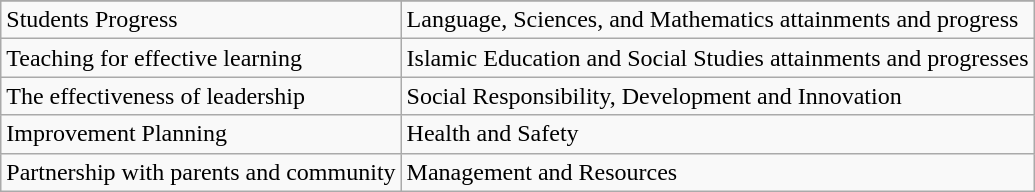<table class="wikitable">
<tr>
</tr>
<tr>
<td>Students Progress</td>
<td>Language, Sciences, and Mathematics attainments and progress</td>
</tr>
<tr>
<td>Teaching for effective learning</td>
<td>Islamic Education and Social Studies attainments and progresses</td>
</tr>
<tr>
<td>The effectiveness of leadership</td>
<td>Social Responsibility, Development and Innovation</td>
</tr>
<tr>
<td>Improvement Planning</td>
<td>Health and Safety</td>
</tr>
<tr>
<td>Partnership with parents and community</td>
<td>Management and Resources</td>
</tr>
</table>
